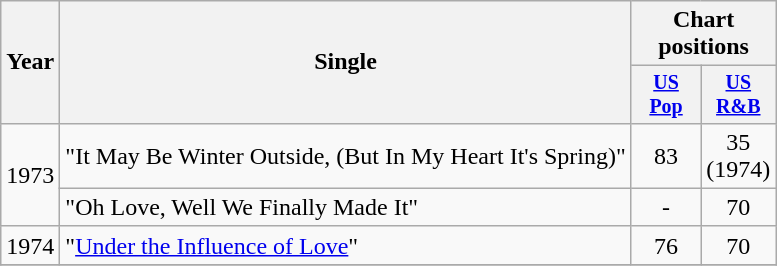<table class="wikitable" style="text-align:center;">
<tr>
<th rowspan="2">Year</th>
<th rowspan="2">Single</th>
<th colspan="2">Chart positions</th>
</tr>
<tr style="font-size:smaller;">
<th width="40"><a href='#'>US<br>Pop</a></th>
<th width="40"><a href='#'>US<br>R&B</a></th>
</tr>
<tr>
<td rowspan="2">1973</td>
<td align="left">"It May Be Winter Outside, (But In My Heart It's Spring)"</td>
<td>83</td>
<td>35 (1974)</td>
</tr>
<tr>
<td align="left">"Oh Love, Well We Finally Made It"</td>
<td>-</td>
<td>70</td>
</tr>
<tr>
<td rowspan="1">1974</td>
<td align="left">"<a href='#'>Under the Influence of Love</a>"</td>
<td>76</td>
<td>70</td>
</tr>
<tr>
</tr>
</table>
